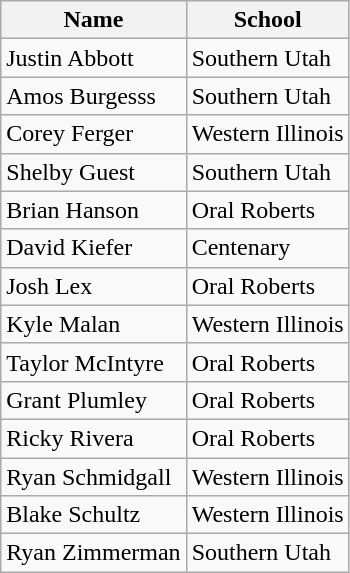<table class=wikitable>
<tr>
<th>Name</th>
<th>School</th>
</tr>
<tr>
<td>Justin Abbott</td>
<td>Southern Utah</td>
</tr>
<tr>
<td>Amos Burgesss</td>
<td>Southern Utah</td>
</tr>
<tr>
<td>Corey Ferger</td>
<td>Western Illinois</td>
</tr>
<tr>
<td>Shelby Guest</td>
<td>Southern Utah</td>
</tr>
<tr>
<td>Brian Hanson</td>
<td>Oral Roberts</td>
</tr>
<tr>
<td>David Kiefer</td>
<td>Centenary</td>
</tr>
<tr>
<td>Josh Lex</td>
<td>Oral Roberts</td>
</tr>
<tr>
<td>Kyle Malan</td>
<td>Western Illinois</td>
</tr>
<tr>
<td>Taylor McIntyre</td>
<td>Oral Roberts</td>
</tr>
<tr>
<td>Grant Plumley</td>
<td>Oral Roberts</td>
</tr>
<tr>
<td>Ricky Rivera</td>
<td>Oral Roberts</td>
</tr>
<tr>
<td>Ryan Schmidgall</td>
<td>Western Illinois</td>
</tr>
<tr>
<td>Blake Schultz</td>
<td>Western Illinois</td>
</tr>
<tr>
<td>Ryan Zimmerman</td>
<td>Southern Utah</td>
</tr>
</table>
